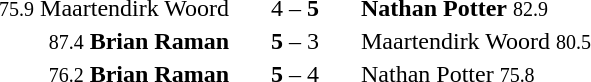<table style="text-align:center">
<tr>
<th width=233></th>
<th width=80></th>
<th width=233></th>
</tr>
<tr>
<td align=right><small>75.9</small> Maartendirk Woord </td>
<td>4 – <strong>5</strong></td>
<td align=left> <strong>Nathan Potter</strong> <small>82.9</small></td>
</tr>
<tr>
<td align=right><small>87.4</small> <strong>Brian Raman</strong> </td>
<td><strong>5</strong> – 3</td>
<td align=left> Maartendirk Woord <small>80.5</small></td>
</tr>
<tr>
<td align=right><small>76.2</small> <strong>Brian Raman</strong> </td>
<td><strong>5</strong> – 4</td>
<td align=left> Nathan Potter <small>75.8</small></td>
</tr>
</table>
